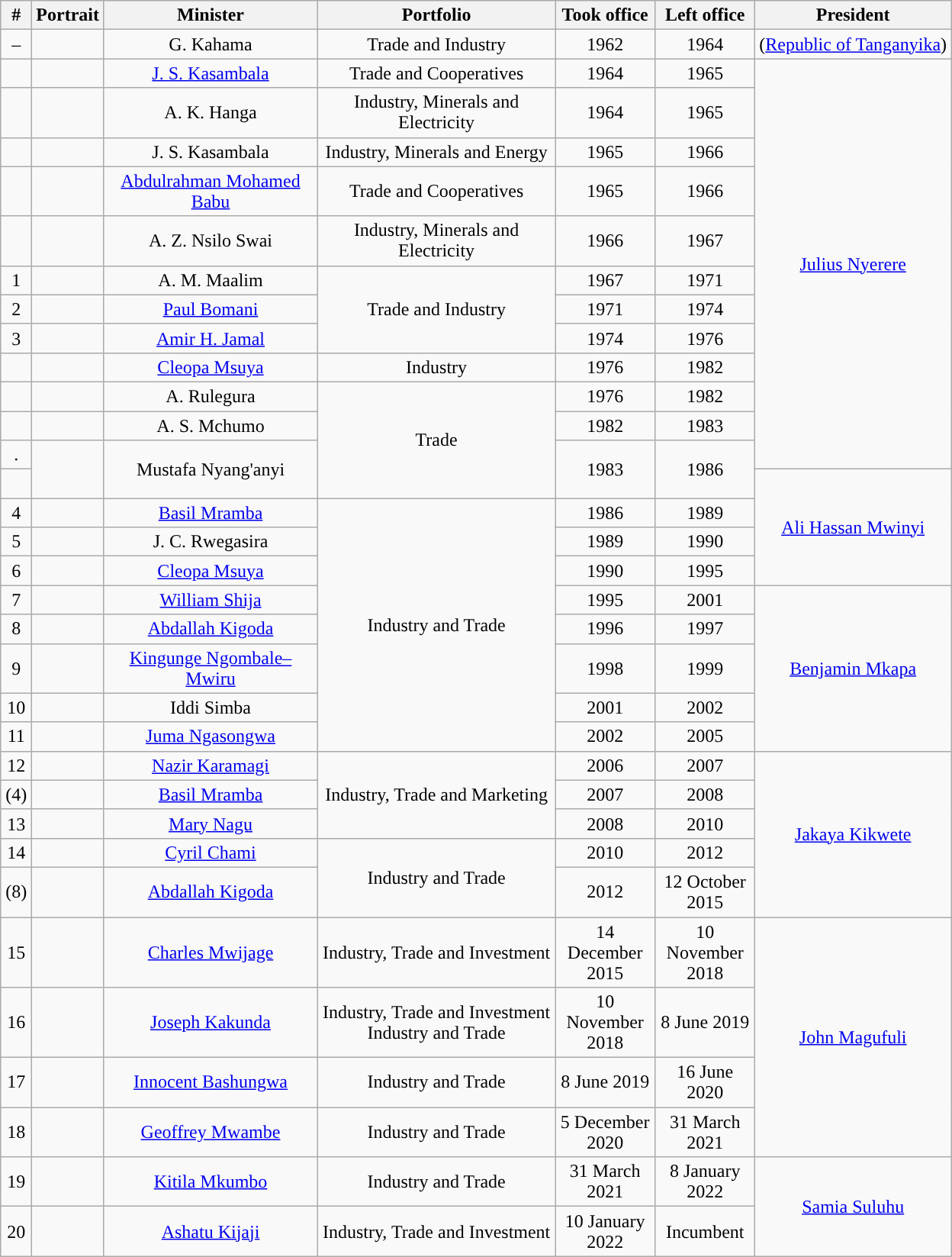<table class="wikitable" style="text-align:center">
<tr>
<th width="20px">#</th>
<th>Portrait</th>
<th width="180px">Minister</th>
<th width="200px">Portfolio</th>
<th width="80px">Took office</th>
<th width="80px">Left office</th>
<th>President</th>
</tr>
<tr>
<td style="background:">–</td>
<td></td>
<td>G. Kahama</td>
<td>Trade and Industry</td>
<td>1962</td>
<td>1964</td>
<td>(<a href='#'>Republic of Tanganyika</a>)</td>
</tr>
<tr>
<td style="background:"></td>
<td></td>
<td><a href='#'>J. S. Kasambala</a></td>
<td>Trade and Cooperatives</td>
<td>1964</td>
<td>1965</td>
<td rowspan="12"><a href='#'>Julius Nyerere</a></td>
</tr>
<tr>
<td></td>
<td></td>
<td>A. K. Hanga</td>
<td>Industry, Minerals and Electricity</td>
<td>1964</td>
<td>1965</td>
</tr>
<tr>
<td style="background:"></td>
<td></td>
<td>J. S. Kasambala</td>
<td>Industry, Minerals and Energy</td>
<td>1965</td>
<td>1966</td>
</tr>
<tr>
<td></td>
<td></td>
<td><a href='#'>Abdulrahman Mohamed Babu</a></td>
<td>Trade and Cooperatives</td>
<td>1965</td>
<td>1966</td>
</tr>
<tr>
<td style="background:"></td>
<td></td>
<td>A. Z. Nsilo Swai</td>
<td>Industry, Minerals and Electricity</td>
<td>1966</td>
<td>1967</td>
</tr>
<tr>
<td>1</td>
<td></td>
<td>A. M. Maalim</td>
<td rowspan="3">Trade and Industry</td>
<td>1967</td>
<td>1971</td>
</tr>
<tr>
<td style="background:">2</td>
<td></td>
<td><a href='#'>Paul Bomani</a></td>
<td>1971</td>
<td>1974</td>
</tr>
<tr>
<td style="background:">3</td>
<td></td>
<td><a href='#'>Amir H. Jamal</a></td>
<td>1974</td>
<td>1976</td>
</tr>
<tr>
<td style="background:"></td>
<td></td>
<td><a href='#'>Cleopa Msuya</a></td>
<td>Industry</td>
<td>1976</td>
<td>1982</td>
</tr>
<tr>
<td style="background:"></td>
<td></td>
<td>A. Rulegura</td>
<td rowspan="4">Trade</td>
<td>1976</td>
<td>1982</td>
</tr>
<tr>
<td style="background:"></td>
<td></td>
<td>A. S. Mchumo</td>
<td>1982</td>
<td>1983</td>
</tr>
<tr>
<td style="background:">.</td>
<td rowspan="2"></td>
<td rowspan="2">Mustafa Nyang'anyi</td>
<td rowspan="2">1983</td>
<td rowspan="2">1986</td>
</tr>
<tr>
<td style="background:"><br></td>
<td rowspan="4"><a href='#'>Ali Hassan Mwinyi</a></td>
</tr>
<tr>
<td style="background:">4</td>
<td></td>
<td><a href='#'>Basil Mramba</a></td>
<td rowspan="8">Industry and Trade</td>
<td>1986</td>
<td>1989</td>
</tr>
<tr>
<td style="background:">5</td>
<td></td>
<td>J. C. Rwegasira</td>
<td>1989</td>
<td>1990</td>
</tr>
<tr>
<td style="background:">6</td>
<td></td>
<td><a href='#'>Cleopa Msuya</a></td>
<td>1990</td>
<td>1995</td>
</tr>
<tr>
<td style="background:">7</td>
<td></td>
<td><a href='#'>William Shija</a></td>
<td>1995</td>
<td>2001</td>
<td rowspan="5"><a href='#'>Benjamin Mkapa</a></td>
</tr>
<tr>
<td style="background:">8</td>
<td></td>
<td><a href='#'>Abdallah Kigoda</a></td>
<td>1996</td>
<td>1997</td>
</tr>
<tr>
<td style="background:">9</td>
<td></td>
<td><a href='#'>Kingunge Ngombale–Mwiru</a></td>
<td>1998</td>
<td>1999</td>
</tr>
<tr>
<td style="background:">10</td>
<td></td>
<td>Iddi Simba</td>
<td>2001</td>
<td>2002</td>
</tr>
<tr>
<td style="background:">11</td>
<td></td>
<td><a href='#'>Juma Ngasongwa</a></td>
<td>2002</td>
<td>2005</td>
</tr>
<tr>
<td style="background:">12</td>
<td></td>
<td><a href='#'>Nazir Karamagi</a></td>
<td rowspan="3">Industry, Trade and Marketing</td>
<td>2006</td>
<td>2007</td>
<td rowspan="5"><a href='#'>Jakaya Kikwete</a></td>
</tr>
<tr>
<td style="background:">(4)</td>
<td></td>
<td><a href='#'>Basil Mramba</a></td>
<td>2007</td>
<td>2008</td>
</tr>
<tr>
<td style="background:">13</td>
<td></td>
<td><a href='#'>Mary Nagu</a></td>
<td>2008</td>
<td>2010</td>
</tr>
<tr>
<td style="background:">14</td>
<td></td>
<td><a href='#'>Cyril Chami</a></td>
<td rowspan="2">Industry and Trade</td>
<td>2010</td>
<td>2012</td>
</tr>
<tr>
<td style="background:">(8)</td>
<td></td>
<td><a href='#'>Abdallah Kigoda</a></td>
<td>2012</td>
<td>12 October 2015</td>
</tr>
<tr>
<td style="background:">15</td>
<td></td>
<td><a href='#'>Charles Mwijage</a></td>
<td>Industry, Trade and Investment</td>
<td>14 December 2015</td>
<td>10 November 2018</td>
<td rowspan="4"><a href='#'>John Magufuli</a></td>
</tr>
<tr>
<td style="background:">16</td>
<td></td>
<td><a href='#'>Joseph Kakunda</a></td>
<td>Industry, Trade and Investment <br>Industry and Trade </td>
<td>10 November 2018</td>
<td>8 June 2019 </td>
</tr>
<tr>
<td style="background:">17</td>
<td></td>
<td><a href='#'>Innocent Bashungwa</a></td>
<td>Industry and Trade</td>
<td>8 June 2019</td>
<td>16 June 2020</td>
</tr>
<tr>
<td style="background:">18</td>
<td></td>
<td><a href='#'>Geoffrey Mwambe</a></td>
<td>Industry and Trade</td>
<td>5 December 2020</td>
<td>31 March 2021</td>
</tr>
<tr>
<td style="background:">19</td>
<td></td>
<td><a href='#'>Kitila Mkumbo</a></td>
<td>Industry and Trade</td>
<td>31 March 2021</td>
<td>8 January 2022</td>
<td rowspan="2"><a href='#'>Samia Suluhu</a></td>
</tr>
<tr>
<td style="background:">20</td>
<td></td>
<td><a href='#'>Ashatu Kijaji</a></td>
<td>Industry, Trade and Investment</td>
<td>10 January 2022</td>
<td>Incumbent</td>
</tr>
</table>
